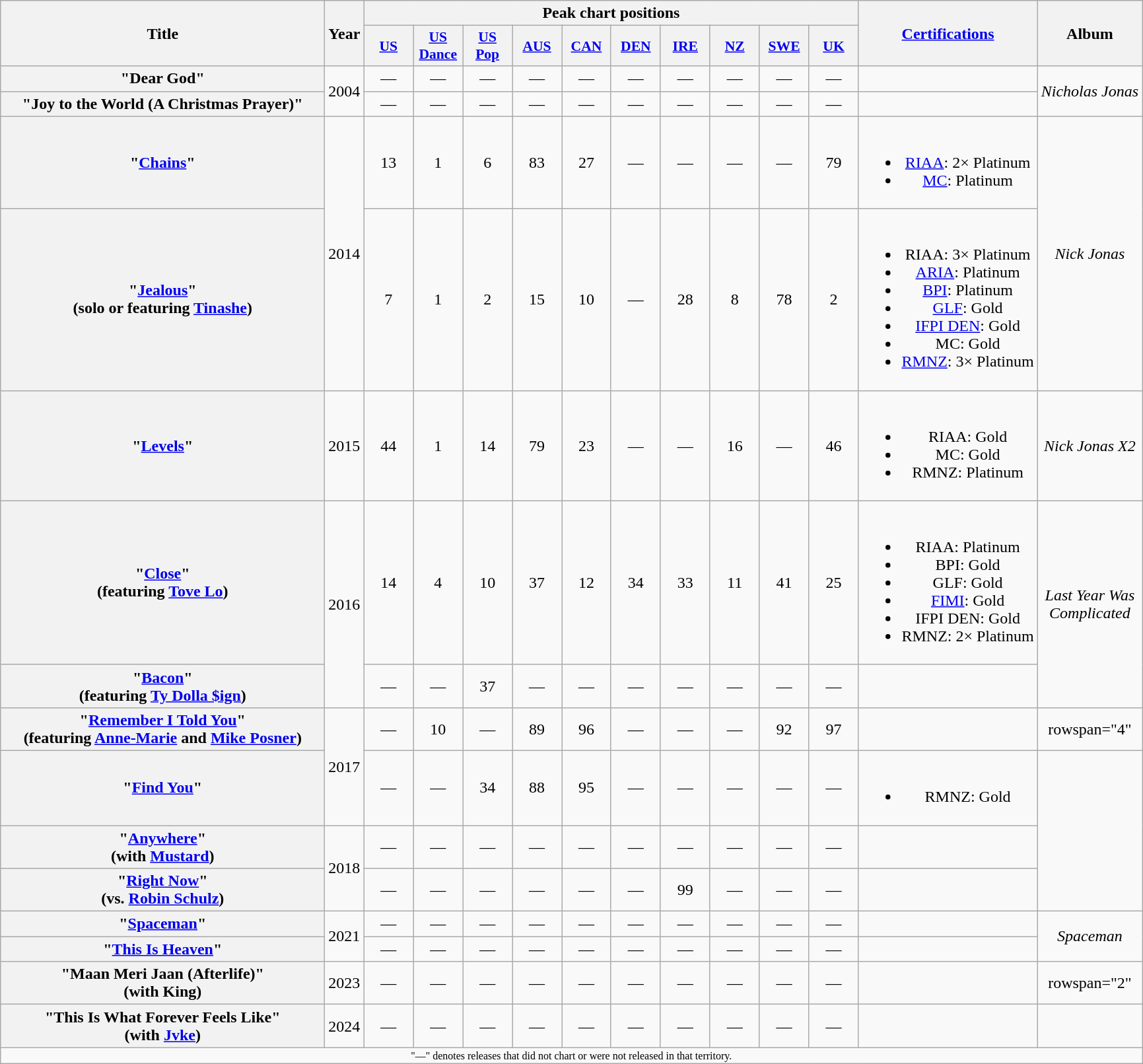<table class="wikitable plainrowheaders" style="text-align:center;" border="1">
<tr>
<th scope="col" rowspan="2" style="width:20em;">Title</th>
<th scope="col" rowspan="2">Year</th>
<th scope="col" colspan="10">Peak chart positions</th>
<th scope="col" rowspan="2"><a href='#'>Certifications</a></th>
<th scope="col" rowspan="2">Album</th>
</tr>
<tr>
<th scope="col" style="width:3em;font-size:90%;"><a href='#'>US</a><br></th>
<th scope="col" style="width:3em;font-size:90%;"><a href='#'>US<br>Dance</a><br></th>
<th scope="col" style="width:3em;font-size:90%;"><a href='#'>US<br>Pop</a><br></th>
<th scope="col" style="width:3em;font-size:90%;"><a href='#'>AUS</a><br></th>
<th scope="col" style="width:3em;font-size:90%;"><a href='#'>CAN</a><br></th>
<th scope="col" style="width:3em;font-size:90%;"><a href='#'>DEN</a><br></th>
<th scope="col" style="width:3em;font-size:90%;"><a href='#'>IRE</a><br></th>
<th scope="col" style="width:3em;font-size:90%;"><a href='#'>NZ</a><br></th>
<th scope="col" style="width:3em;font-size:90%;"><a href='#'>SWE</a><br></th>
<th scope="col" style="width:3em;font-size:90%;"><a href='#'>UK</a><br></th>
</tr>
<tr>
<th scope="row">"Dear God"</th>
<td rowspan="2">2004</td>
<td>—</td>
<td>—</td>
<td>—</td>
<td>—</td>
<td>—</td>
<td>—</td>
<td>—</td>
<td>—</td>
<td>—</td>
<td>—</td>
<td></td>
<td rowspan="2"><em>Nicholas Jonas</em></td>
</tr>
<tr>
<th scope="row">"Joy to the World (A Christmas Prayer)"</th>
<td>—</td>
<td>—</td>
<td>—</td>
<td>—</td>
<td>—</td>
<td>—</td>
<td>—</td>
<td>—</td>
<td>—</td>
<td>—</td>
<td></td>
</tr>
<tr>
<th scope="row">"<a href='#'>Chains</a>"</th>
<td rowspan="2">2014</td>
<td>13</td>
<td>1</td>
<td>6</td>
<td>83</td>
<td>27</td>
<td>—</td>
<td>—</td>
<td>—</td>
<td>—</td>
<td>79</td>
<td><br><ul><li><a href='#'>RIAA</a>: 2× Platinum</li><li><a href='#'>MC</a>: Platinum</li></ul></td>
<td rowspan="2"><em>Nick Jonas</em></td>
</tr>
<tr>
<th scope="row">"<a href='#'>Jealous</a>"<br><span>(solo or featuring <a href='#'>Tinashe</a>)</span></th>
<td>7</td>
<td>1</td>
<td>2</td>
<td>15</td>
<td>10</td>
<td>—</td>
<td>28</td>
<td>8</td>
<td>78</td>
<td>2</td>
<td><br><ul><li>RIAA: 3× Platinum</li><li><a href='#'>ARIA</a>: Platinum</li><li><a href='#'>BPI</a>: Platinum</li><li><a href='#'>GLF</a>: Gold</li><li><a href='#'>IFPI DEN</a>: Gold</li><li>MC: Gold</li><li><a href='#'>RMNZ</a>: 3× Platinum</li></ul></td>
</tr>
<tr>
<th scope="row">"<a href='#'>Levels</a>"</th>
<td>2015</td>
<td>44</td>
<td>1</td>
<td>14</td>
<td>79</td>
<td>23</td>
<td>—</td>
<td>—</td>
<td>16</td>
<td>—</td>
<td>46</td>
<td><br><ul><li>RIAA: Gold</li><li>MC: Gold</li><li>RMNZ: Platinum</li></ul></td>
<td><em>Nick Jonas X2</em></td>
</tr>
<tr>
<th scope="row">"<a href='#'>Close</a>"<br><span>(featuring <a href='#'>Tove Lo</a>)</span></th>
<td rowspan="2">2016</td>
<td>14</td>
<td>4</td>
<td>10</td>
<td>37</td>
<td>12</td>
<td>34</td>
<td>33</td>
<td>11</td>
<td>41</td>
<td>25</td>
<td><br><ul><li>RIAA: Platinum</li><li>BPI: Gold</li><li>GLF: Gold</li><li><a href='#'>FIMI</a>: Gold</li><li>IFPI DEN: Gold</li><li>RMNZ: 2× Platinum</li></ul></td>
<td rowspan="2"><em>Last Year Was<br> Complicated</em></td>
</tr>
<tr>
<th scope="row">"<a href='#'>Bacon</a>"<br><span>(featuring <a href='#'>Ty Dolla $ign</a>)</span></th>
<td>—</td>
<td>—</td>
<td>37</td>
<td>—</td>
<td>—</td>
<td>—</td>
<td>—</td>
<td>—</td>
<td>—</td>
<td>—</td>
<td></td>
</tr>
<tr>
<th scope="row">"<a href='#'>Remember I Told You</a>"<br><span>(featuring <a href='#'>Anne-Marie</a> and <a href='#'>Mike Posner</a>)</span></th>
<td rowspan="2">2017</td>
<td>—</td>
<td>10</td>
<td>—</td>
<td>89</td>
<td>96</td>
<td>—</td>
<td>—</td>
<td>—</td>
<td>92</td>
<td>97</td>
<td></td>
<td>rowspan="4" </td>
</tr>
<tr>
<th scope="row">"<a href='#'>Find You</a>"</th>
<td>—</td>
<td>—</td>
<td>34</td>
<td>88</td>
<td>95</td>
<td>—</td>
<td>—</td>
<td>—</td>
<td>—</td>
<td>—</td>
<td><br><ul><li>RMNZ: Gold</li></ul></td>
</tr>
<tr>
<th scope="row">"<a href='#'>Anywhere</a>"<br><span>(with <a href='#'>Mustard</a>)</span></th>
<td rowspan="2">2018</td>
<td>—</td>
<td>—</td>
<td>—</td>
<td>—</td>
<td>—</td>
<td>—</td>
<td>—</td>
<td>—</td>
<td>—</td>
<td>—</td>
<td></td>
</tr>
<tr>
<th scope="row">"<a href='#'>Right Now</a>"<br><span>(vs. <a href='#'>Robin Schulz</a>)</span></th>
<td>—</td>
<td>—</td>
<td>—</td>
<td>—</td>
<td>—</td>
<td>—</td>
<td>99</td>
<td>—</td>
<td>—</td>
<td>—</td>
<td></td>
</tr>
<tr>
<th scope="row">"<a href='#'>Spaceman</a>"</th>
<td rowspan="2">2021</td>
<td>—</td>
<td>—</td>
<td>—</td>
<td>—</td>
<td>—</td>
<td>—</td>
<td>—</td>
<td>—</td>
<td>—</td>
<td>—</td>
<td></td>
<td rowspan="2"><em>Spaceman</em></td>
</tr>
<tr>
<th scope="row">"<a href='#'>This Is Heaven</a>"</th>
<td>—</td>
<td>—</td>
<td>—</td>
<td>—</td>
<td>—</td>
<td>—</td>
<td>—</td>
<td>—</td>
<td>—</td>
<td>—</td>
<td></td>
</tr>
<tr>
<th scope="row">"Maan Meri Jaan (Afterlife)"<br><span>(with King)</span></th>
<td>2023</td>
<td>—</td>
<td>—</td>
<td>—</td>
<td>—</td>
<td>—</td>
<td>—</td>
<td>—</td>
<td>—</td>
<td>—</td>
<td>—</td>
<td></td>
<td>rowspan="2" </td>
</tr>
<tr>
<th scope="row">"This Is What Forever Feels Like"<br><span>(with <a href='#'>Jvke</a>)</span></th>
<td>2024</td>
<td>—</td>
<td>—</td>
<td>—</td>
<td>—</td>
<td>—</td>
<td>—</td>
<td>—</td>
<td>—</td>
<td>—</td>
<td>—</td>
<td></td>
</tr>
<tr>
<td align="center" colspan="15" style="font-size:8pt">"—" denotes releases that did not chart or were not released in that territory.</td>
</tr>
</table>
